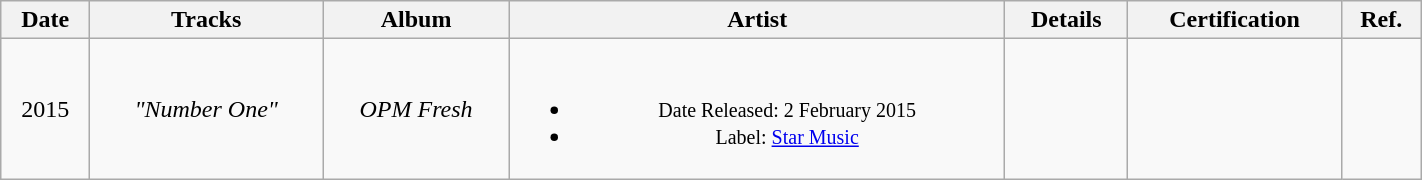<table class="wikitable" style="text-align:center" width=75%>
<tr>
<th>Date</th>
<th>Tracks</th>
<th>Album</th>
<th>Artist</th>
<th>Details</th>
<th>Certification</th>
<th>Ref.</th>
</tr>
<tr>
<td>2015</td>
<td><em>"Number One"</em></td>
<td><em>OPM Fresh</em></td>
<td><br><ul><li><small>Date Released: 2 February 2015</small></li><li><small>Label: <a href='#'>Star Music</a></small></li></ul></td>
<td></td>
<td></td>
</tr>
</table>
